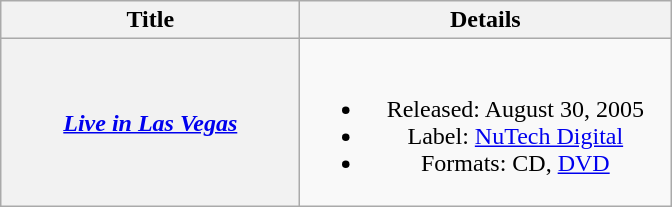<table class="wikitable plainrowheaders" style="text-align:center;">
<tr>
<th scope="col" style="width:12em;">Title</th>
<th scope="col" style="width:15em;">Details</th>
</tr>
<tr>
<th scope="row"><em><a href='#'>Live in Las Vegas</a></em></th>
<td><br><ul><li>Released: August 30, 2005</li><li>Label: <a href='#'>NuTech Digital</a></li><li>Formats: CD, <a href='#'>DVD</a></li></ul></td>
</tr>
</table>
